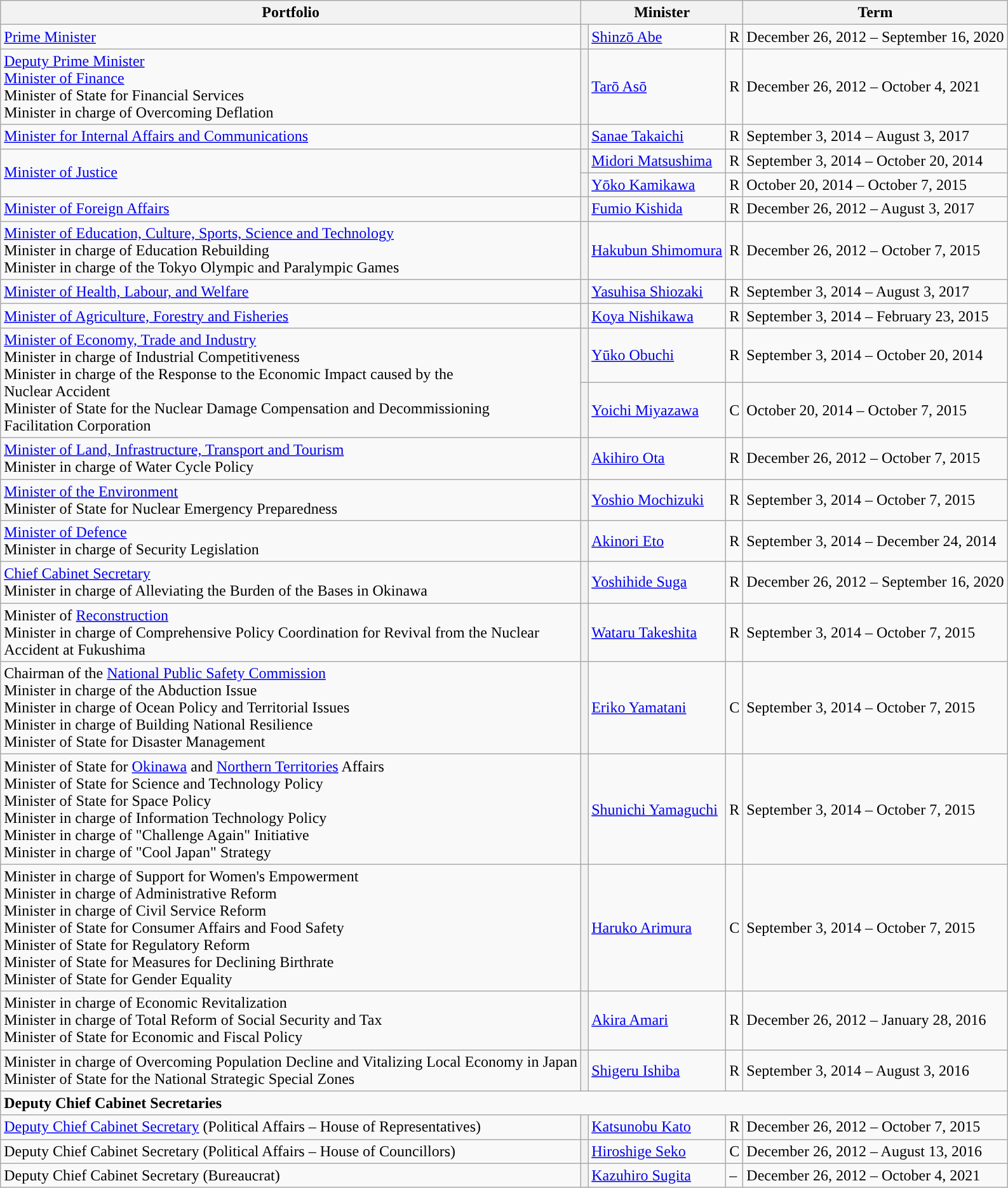<table class="wikitable">
<tr>
<th>Portfolio</th>
<th colspan=3>Minister</th>
<th colspan=2>Term</th>
</tr>
<tr>
<td><a href='#'>Prime Minister</a></td>
<th style="color:inherit;background-color: "></th>
<td><a href='#'>Shinzō Abe</a></td>
<td>R</td>
<td>December 26, 2012 – September 16, 2020</td>
</tr>
<tr>
<td><a href='#'>Deputy Prime Minister</a> <br><a href='#'>Minister of Finance</a> <br>Minister of State for Financial Services <br>Minister in charge of Overcoming Deflation</td>
<th style="color:inherit;background-color: "></th>
<td><a href='#'>Tarō Asō</a></td>
<td>R</td>
<td>December 26, 2012 – October 4, 2021</td>
</tr>
<tr>
<td><a href='#'>Minister for Internal Affairs and Communications</a></td>
<th style="color:inherit;background-color: "></th>
<td><a href='#'>Sanae Takaichi</a></td>
<td>R</td>
<td>September 3, 2014 – August 3, 2017</td>
</tr>
<tr>
<td rowspan=2><a href='#'>Minister of Justice</a></td>
<th style="color:inherit;background-color: "></th>
<td><a href='#'>Midori Matsushima</a></td>
<td>R</td>
<td>September 3, 2014 – October 20, 2014</td>
</tr>
<tr>
<th style="color:inherit;background-color: "></th>
<td><a href='#'>Yōko Kamikawa</a></td>
<td>R</td>
<td>October 20, 2014 – October 7, 2015</td>
</tr>
<tr>
<td><a href='#'>Minister of Foreign Affairs</a></td>
<th style="color:inherit;background-color: "></th>
<td><a href='#'>Fumio Kishida</a></td>
<td>R</td>
<td>December 26, 2012 – August 3, 2017</td>
</tr>
<tr>
<td><a href='#'>Minister of Education, Culture, Sports, Science and Technology</a> <br> Minister in charge of Education Rebuilding  <br> Minister in charge of the Tokyo Olympic and Paralympic Games</td>
<th style="color:inherit;background-color: "></th>
<td><a href='#'>Hakubun Shimomura</a></td>
<td>R</td>
<td>December 26, 2012 – October 7, 2015</td>
</tr>
<tr>
<td><a href='#'>Minister of Health, Labour, and Welfare</a></td>
<th style="color:inherit;background-color: "></th>
<td><a href='#'>Yasuhisa Shiozaki</a></td>
<td>R</td>
<td>September 3, 2014 – August 3, 2017</td>
</tr>
<tr>
<td><a href='#'>Minister of Agriculture, Forestry and Fisheries</a></td>
<th style="color:inherit;background-color: "></th>
<td><a href='#'>Koya Nishikawa</a></td>
<td>R</td>
<td>September 3, 2014 – February 23, 2015</td>
</tr>
<tr>
<td rowspan=2><a href='#'>Minister of Economy, Trade and Industry</a> <br> Minister in charge of Industrial Competitiveness <br> Minister in charge of the Response to the Economic Impact caused by the <br>Nuclear Accident <br> Minister of State for the Nuclear Damage Compensation and Decommissioning <br>Facilitation Corporation</td>
<th style="color:inherit;background-color: "></th>
<td><a href='#'>Yūko Obuchi</a></td>
<td>R</td>
<td>September 3, 2014 – October 20, 2014</td>
</tr>
<tr>
<th style="color:inherit;background-color: "></th>
<td><a href='#'>Yoichi Miyazawa</a></td>
<td>C</td>
<td>October 20, 2014 – October 7, 2015</td>
</tr>
<tr>
<td><a href='#'>Minister of Land, Infrastructure, Transport and Tourism</a> <br> Minister in charge of Water Cycle Policy</td>
<th style="color:inherit;background-color: "></th>
<td><a href='#'>Akihiro Ota</a></td>
<td>R</td>
<td>December 26, 2012 – October 7, 2015</td>
</tr>
<tr>
<td><a href='#'>Minister of the Environment</a> <br> Minister of State for Nuclear Emergency Preparedness</td>
<th style="color:inherit;background-color: "></th>
<td><a href='#'>Yoshio Mochizuki</a></td>
<td>R</td>
<td>September 3, 2014 – October 7, 2015</td>
</tr>
<tr>
<td><a href='#'>Minister of Defence</a> <br> Minister in charge of Security Legislation</td>
<th style="color:inherit;background-color: "></th>
<td><a href='#'>Akinori Eto</a></td>
<td>R</td>
<td>September 3, 2014 – December 24, 2014</td>
</tr>
<tr>
<td><a href='#'>Chief Cabinet Secretary</a> <br>  Minister in charge of Alleviating the Burden of the Bases in Okinawa</td>
<th style="color:inherit;background-color: "></th>
<td><a href='#'>Yoshihide Suga</a></td>
<td>R</td>
<td>December 26, 2012 – September 16, 2020</td>
</tr>
<tr>
<td>Minister of <a href='#'>Reconstruction</a> <br> Minister in charge of Comprehensive Policy Coordination for Revival from the Nuclear <br>Accident at Fukushima</td>
<th style="color:inherit;background-color: "></th>
<td><a href='#'>Wataru Takeshita</a></td>
<td>R</td>
<td>September 3, 2014 – October 7, 2015</td>
</tr>
<tr>
<td>Chairman of the <a href='#'>National Public Safety Commission</a> <br> Minister in charge of the Abduction Issue <br> Minister in charge of Ocean Policy and Territorial Issues <br> Minister in charge of Building National Resilience <br> Minister of State for Disaster Management</td>
<th style="color:inherit;background-color: "></th>
<td><a href='#'>Eriko Yamatani</a></td>
<td>C</td>
<td>September 3, 2014 – October 7, 2015</td>
</tr>
<tr>
<td>Minister of State for <a href='#'>Okinawa</a> and <a href='#'>Northern Territories</a> Affairs <br> Minister of State for Science and Technology Policy  <br> Minister of State for Space Policy  <br> Minister in charge of Information Technology Policy <br> Minister in charge of "Challenge Again" Initiative<br> Minister in charge of "Cool Japan" Strategy</td>
<th style="color:inherit;background-color: "></th>
<td><a href='#'>Shunichi Yamaguchi</a></td>
<td>R</td>
<td>September 3, 2014 – October 7, 2015</td>
</tr>
<tr>
<td>Minister in charge of Support for Women's Empowerment <br> Minister in charge of Administrative Reform <br> Minister in charge of Civil Service Reform <br> Minister of State for Consumer Affairs and Food Safety <br> Minister of State for Regulatory Reform <br> Minister of State for Measures for Declining Birthrate <br> Minister of State for Gender Equality</td>
<th style="color:inherit;background-color: "></th>
<td><a href='#'>Haruko Arimura</a></td>
<td>C</td>
<td>September 3, 2014 – October 7, 2015</td>
</tr>
<tr>
<td>Minister in charge of Economic Revitalization <br> Minister in charge of Total Reform of Social Security and Tax <br> Minister of State for Economic and Fiscal Policy</td>
<th style="color:inherit;background-color: "></th>
<td><a href='#'>Akira Amari</a></td>
<td>R</td>
<td>December 26, 2012 – January 28, 2016</td>
</tr>
<tr>
<td>Minister in charge of Overcoming Population Decline and Vitalizing Local Economy in Japan <br>  Minister of State for the National Strategic Special Zones</td>
<th style="color:inherit;background-color: "></th>
<td><a href='#'>Shigeru Ishiba</a></td>
<td>R</td>
<td>September 3, 2014 – August 3, 2016</td>
</tr>
<tr>
<td colspan=5><strong>Deputy Chief Cabinet Secretaries</strong></td>
</tr>
<tr>
<td><a href='#'>Deputy Chief Cabinet Secretary</a> (Political Affairs – House of Representatives)</td>
<th style="color:inherit;background-color: "></th>
<td><a href='#'>Katsunobu Kato</a></td>
<td>R</td>
<td>December 26, 2012 – October 7, 2015</td>
</tr>
<tr>
<td>Deputy Chief Cabinet Secretary (Political Affairs – House of Councillors)</td>
<th style="color:inherit;background-color: "></th>
<td><a href='#'>Hiroshige Seko</a></td>
<td>C</td>
<td>December 26, 2012 – August 13, 2016</td>
</tr>
<tr>
<td>Deputy Chief Cabinet Secretary (Bureaucrat)</td>
<th style="color:inherit;background-color: "></th>
<td><a href='#'>Kazuhiro Sugita</a></td>
<td>–</td>
<td>December 26, 2012 – October 4, 2021</td>
</tr>
</table>
